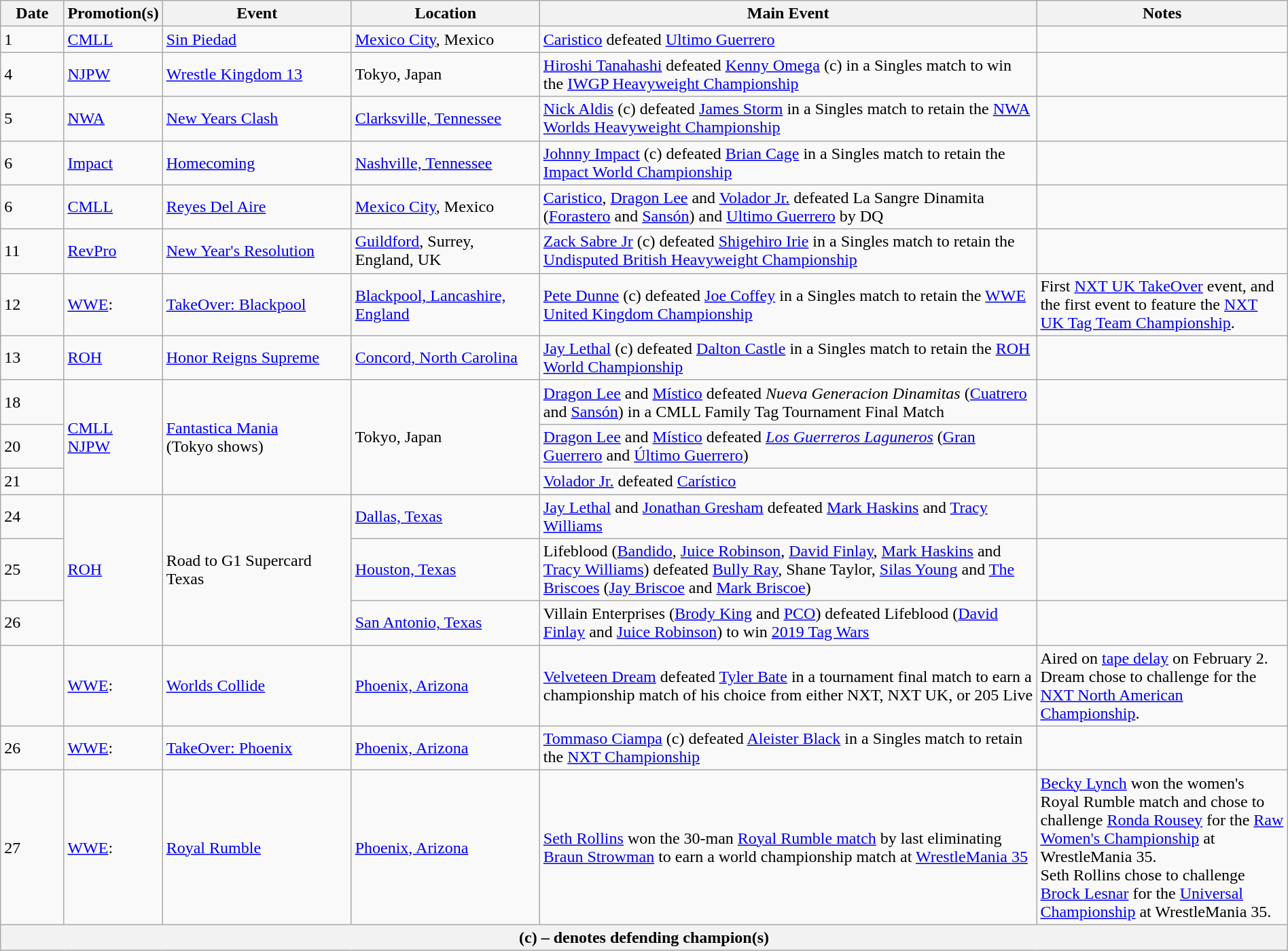<table class="wikitable" style="width:100%;">
<tr>
<th width=5%>Date</th>
<th width=5%>Promotion(s)</th>
<th style="width:15%;">Event</th>
<th style="width:15%;">Location</th>
<th style="width:40%;">Main Event</th>
<th style="width:20%;">Notes</th>
</tr>
<tr>
<td>1</td>
<td><a href='#'>CMLL</a></td>
<td><a href='#'>Sin Piedad</a></td>
<td><a href='#'>Mexico City</a>, Mexico</td>
<td><a href='#'>Caristico</a> defeated <a href='#'>Ultimo Guerrero</a></td>
<td></td>
</tr>
<tr>
<td>4</td>
<td><a href='#'>NJPW</a></td>
<td><a href='#'>Wrestle Kingdom 13</a></td>
<td>Tokyo, Japan</td>
<td><a href='#'>Hiroshi Tanahashi</a> defeated <a href='#'>Kenny Omega</a> (c) in a Singles match to win the <a href='#'>IWGP Heavyweight Championship</a></td>
<td></td>
</tr>
<tr>
<td>5</td>
<td><a href='#'>NWA</a></td>
<td><a href='#'>New Years Clash</a></td>
<td><a href='#'>Clarksville, Tennessee</a></td>
<td><a href='#'>Nick Aldis</a> (c) defeated <a href='#'>James Storm</a> in a Singles match to retain the <a href='#'>NWA Worlds Heavyweight Championship</a></td>
<td></td>
</tr>
<tr>
<td>6</td>
<td><a href='#'>Impact</a></td>
<td><a href='#'>Homecoming</a></td>
<td><a href='#'>Nashville, Tennessee</a></td>
<td><a href='#'>Johnny Impact</a> (c) defeated <a href='#'>Brian Cage</a> in a Singles match to retain the <a href='#'>Impact World Championship</a></td>
<td></td>
</tr>
<tr>
<td>6</td>
<td><a href='#'>CMLL</a></td>
<td><a href='#'>Reyes Del Aire</a></td>
<td><a href='#'>Mexico City</a>, Mexico</td>
<td><a href='#'>Caristico</a>, <a href='#'>Dragon Lee</a> and <a href='#'>Volador Jr.</a> defeated La Sangre Dinamita (<a href='#'>Forastero</a> and <a href='#'>Sansón</a>) and <a href='#'>Ultimo Guerrero</a> by DQ</td>
<td></td>
</tr>
<tr>
<td>11</td>
<td><a href='#'>RevPro</a></td>
<td><a href='#'>New Year's Resolution</a></td>
<td><a href='#'>Guildford</a>, Surrey, England, UK</td>
<td><a href='#'>Zack Sabre Jr</a> (c) defeated <a href='#'>Shigehiro Irie</a> in a Singles match to retain the <a href='#'>Undisputed British Heavyweight Championship</a></td>
<td></td>
</tr>
<tr>
<td>12</td>
<td><a href='#'>WWE</a>:<br></td>
<td><a href='#'>TakeOver: Blackpool</a></td>
<td><a href='#'>Blackpool, Lancashire, England</a></td>
<td><a href='#'>Pete Dunne</a> (c) defeated <a href='#'>Joe Coffey</a> in a Singles match to retain the <a href='#'>WWE United Kingdom Championship</a></td>
<td>First <a href='#'>NXT UK TakeOver</a> event, and the first event to feature the <a href='#'>NXT UK Tag Team Championship</a>.</td>
</tr>
<tr>
<td>13</td>
<td><a href='#'>ROH</a></td>
<td><a href='#'>Honor Reigns Supreme</a></td>
<td><a href='#'>Concord, North Carolina</a></td>
<td><a href='#'>Jay Lethal</a> (c) defeated <a href='#'>Dalton Castle</a> in a Singles match to retain the <a href='#'>ROH World Championship</a></td>
<td></td>
</tr>
<tr>
<td>18</td>
<td rowspan=3><a href='#'>CMLL</a><br><a href='#'>NJPW</a></td>
<td rowspan=3><a href='#'>Fantastica Mania</a><br>(Tokyo shows)</td>
<td rowspan=3>Tokyo, Japan</td>
<td><a href='#'>Dragon Lee</a> and <a href='#'>Místico</a> defeated <em>Nueva Generacion Dinamitas</em> (<a href='#'>Cuatrero</a> and <a href='#'>Sansón</a>) in a CMLL Family Tag Tournament Final Match</td>
<td></td>
</tr>
<tr>
<td>20</td>
<td><a href='#'>Dragon Lee</a> and <a href='#'>Místico</a> defeated <em><a href='#'>Los Guerreros Laguneros</a></em> (<a href='#'>Gran Guerrero</a> and <a href='#'>Último Guerrero</a>)</td>
<td></td>
</tr>
<tr>
<td>21</td>
<td><a href='#'>Volador Jr.</a> defeated <a href='#'>Carístico</a></td>
<td></td>
</tr>
<tr>
<td>24</td>
<td rowspan="3"><a href='#'>ROH</a></td>
<td rowspan="3">Road to G1 Supercard Texas</td>
<td><a href='#'>Dallas, Texas</a></td>
<td><a href='#'>Jay Lethal</a> and <a href='#'>Jonathan Gresham</a> defeated <a href='#'>Mark Haskins</a> and <a href='#'>Tracy Williams</a></td>
<td></td>
</tr>
<tr>
<td>25</td>
<td><a href='#'>Houston, Texas</a></td>
<td>Lifeblood (<a href='#'>Bandido</a>, <a href='#'>Juice Robinson</a>, <a href='#'>David Finlay</a>, <a href='#'>Mark Haskins</a> and <a href='#'>Tracy Williams</a>) defeated <a href='#'>Bully Ray</a>, Shane Taylor, <a href='#'>Silas Young</a> and <a href='#'>The Briscoes</a> (<a href='#'>Jay Briscoe</a> and <a href='#'>Mark Briscoe</a>)</td>
<td></td>
</tr>
<tr>
<td>26</td>
<td><a href='#'>San Antonio, Texas</a></td>
<td>Villain Enterprises (<a href='#'>Brody King</a> and <a href='#'>PCO</a>) defeated Lifeblood (<a href='#'>David Finlay</a> and <a href='#'>Juice Robinson</a>) to win <a href='#'>2019 Tag Wars</a></td>
<td></td>
</tr>
<tr>
<td></td>
<td><a href='#'>WWE</a>:<br></td>
<td><a href='#'>Worlds Collide</a></td>
<td><a href='#'>Phoenix, Arizona</a></td>
<td><a href='#'>Velveteen Dream</a> defeated <a href='#'>Tyler Bate</a> in a tournament final match to earn a championship match of his choice from either NXT, NXT UK, or 205 Live</td>
<td>Aired on <a href='#'>tape delay</a> on February 2.<br>Dream chose to challenge for the <a href='#'>NXT North American Championship</a>.</td>
</tr>
<tr>
<td>26</td>
<td><a href='#'>WWE</a>:<br></td>
<td><a href='#'>TakeOver: Phoenix</a></td>
<td><a href='#'>Phoenix, Arizona</a></td>
<td><a href='#'>Tommaso Ciampa</a> (c) defeated <a href='#'>Aleister Black</a> in a Singles match to retain the <a href='#'>NXT Championship</a></td>
<td></td>
</tr>
<tr>
<td>27</td>
<td><a href='#'>WWE</a>:<br></td>
<td><a href='#'>Royal Rumble</a></td>
<td><a href='#'>Phoenix, Arizona</a></td>
<td><a href='#'>Seth Rollins</a> won the 30-man <a href='#'>Royal Rumble match</a> by last eliminating <a href='#'>Braun Strowman</a> to earn a world championship match at <a href='#'>WrestleMania 35</a></td>
<td><a href='#'>Becky Lynch</a> won the women's Royal Rumble match and chose to challenge <a href='#'>Ronda Rousey</a> for the <a href='#'>Raw Women's Championship</a> at WrestleMania 35.<br>Seth Rollins chose to challenge <a href='#'>Brock Lesnar</a> for the <a href='#'>Universal Championship</a> at WrestleMania 35.</td>
</tr>
<tr>
<th colspan="6">(c) – denotes defending champion(s)</th>
</tr>
</table>
